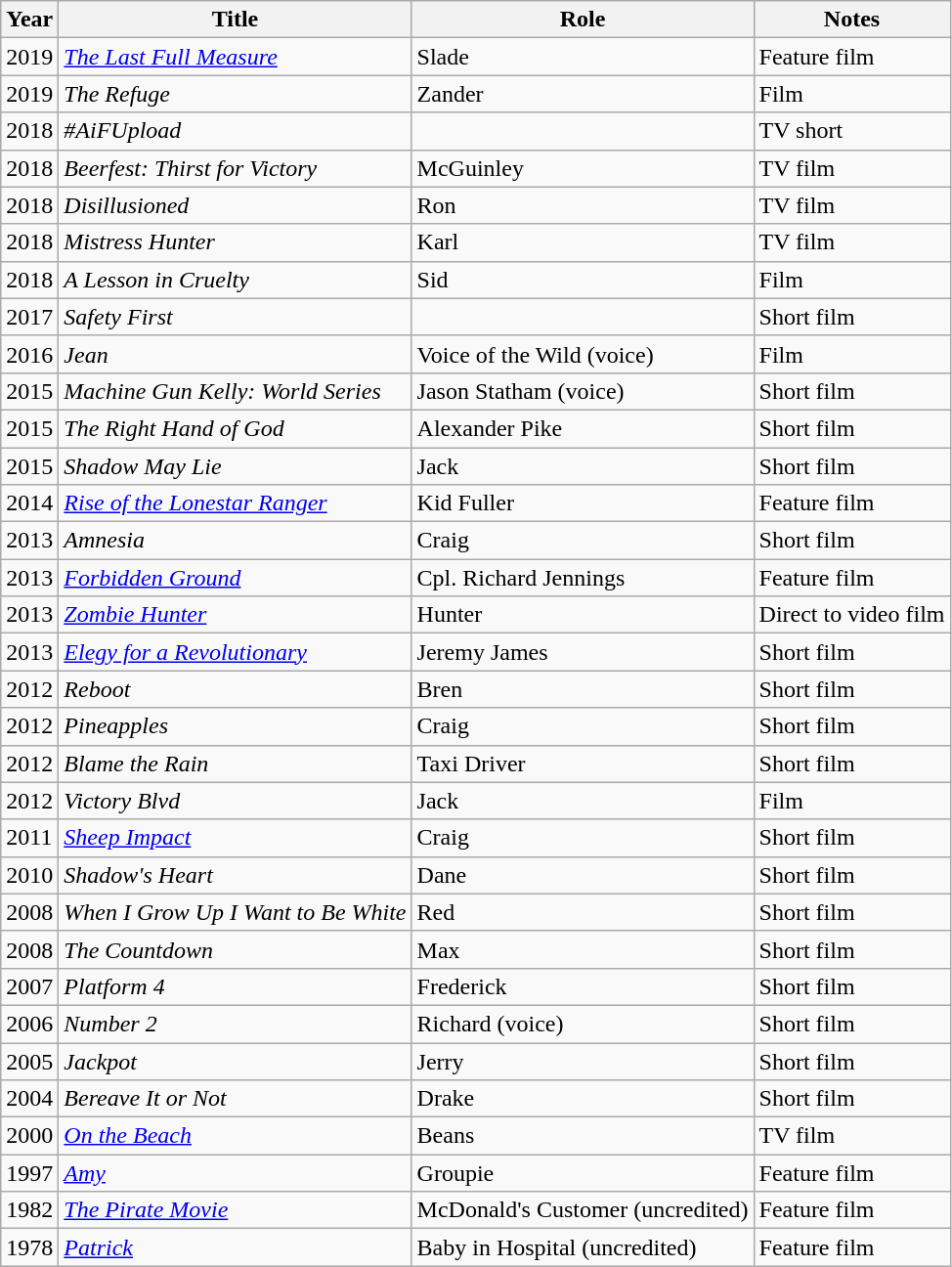<table class="wikitable sortable">
<tr>
<th>Year</th>
<th>Title</th>
<th>Role</th>
<th>Notes</th>
</tr>
<tr>
<td>2019</td>
<td><em><a href='#'>The Last Full Measure</a></em></td>
<td>Slade</td>
<td>Feature film</td>
</tr>
<tr>
<td>2019</td>
<td><em>The Refuge</em></td>
<td>Zander</td>
<td>Film</td>
</tr>
<tr>
<td>2018</td>
<td><em>#AiFUpload</em></td>
<td></td>
<td>TV short</td>
</tr>
<tr>
<td>2018</td>
<td><em>Beerfest: Thirst for Victory</em></td>
<td>McGuinley</td>
<td>TV film</td>
</tr>
<tr>
<td>2018</td>
<td><em>Disillusioned</em></td>
<td>Ron</td>
<td>TV film</td>
</tr>
<tr>
<td>2018</td>
<td><em>Mistress Hunter</em></td>
<td>Karl</td>
<td>TV film</td>
</tr>
<tr>
<td>2018</td>
<td><em>A Lesson in Cruelty</em></td>
<td>Sid</td>
<td>Film</td>
</tr>
<tr>
<td>2017</td>
<td><em>Safety First</em></td>
<td></td>
<td>Short film</td>
</tr>
<tr>
<td>2016</td>
<td><em>Jean</em></td>
<td>Voice of the Wild (voice)</td>
<td>Film</td>
</tr>
<tr>
<td>2015</td>
<td><em>Machine Gun Kelly: World Series</em></td>
<td>Jason Statham (voice)</td>
<td>Short film</td>
</tr>
<tr>
<td>2015</td>
<td><em>The Right Hand of God</em></td>
<td>Alexander Pike</td>
<td>Short film</td>
</tr>
<tr>
<td>2015</td>
<td><em>Shadow May Lie</em></td>
<td>Jack</td>
<td>Short film</td>
</tr>
<tr>
<td>2014</td>
<td><em><a href='#'>Rise of the Lonestar Ranger</a></em></td>
<td>Kid Fuller</td>
<td>Feature film</td>
</tr>
<tr>
<td>2013</td>
<td><em>Amnesia</em></td>
<td>Craig</td>
<td>Short film</td>
</tr>
<tr>
<td>2013</td>
<td><em><a href='#'>Forbidden Ground</a></em></td>
<td>Cpl. Richard Jennings</td>
<td>Feature film</td>
</tr>
<tr>
<td>2013</td>
<td><em><a href='#'>Zombie Hunter</a></em></td>
<td>Hunter</td>
<td>Direct to video film</td>
</tr>
<tr>
<td>2013</td>
<td><em><a href='#'>Elegy for a Revolutionary</a></em></td>
<td>Jeremy James</td>
<td>Short film</td>
</tr>
<tr>
<td>2012</td>
<td><em>Reboot</em></td>
<td>Bren</td>
<td>Short film</td>
</tr>
<tr>
<td>2012</td>
<td><em>Pineapples</em></td>
<td>Craig</td>
<td>Short film</td>
</tr>
<tr>
<td>2012</td>
<td><em>Blame the Rain</em></td>
<td>Taxi Driver</td>
<td>Short film</td>
</tr>
<tr>
<td>2012</td>
<td><em>Victory Blvd</em></td>
<td>Jack</td>
<td>Film</td>
</tr>
<tr>
<td>2011</td>
<td><em><a href='#'>Sheep Impact</a></em></td>
<td>Craig</td>
<td>Short film</td>
</tr>
<tr>
<td>2010</td>
<td><em>Shadow's Heart</em></td>
<td>Dane</td>
<td>Short film</td>
</tr>
<tr>
<td>2008</td>
<td><em>When I Grow Up I Want to Be White</em></td>
<td>Red</td>
<td>Short film</td>
</tr>
<tr>
<td>2008</td>
<td><em>The Countdown</em></td>
<td>Max</td>
<td>Short film</td>
</tr>
<tr>
<td>2007</td>
<td><em>Platform 4</em></td>
<td>Frederick</td>
<td>Short film</td>
</tr>
<tr>
<td>2006</td>
<td><em>Number 2</em></td>
<td>Richard (voice)</td>
<td>Short film</td>
</tr>
<tr>
<td>2005</td>
<td><em>Jackpot</em></td>
<td>Jerry</td>
<td>Short film</td>
</tr>
<tr>
<td>2004</td>
<td><em>Bereave It or Not</em></td>
<td>Drake</td>
<td>Short film</td>
</tr>
<tr>
<td>2000</td>
<td><em><a href='#'>On the Beach</a></em></td>
<td>Beans</td>
<td>TV film</td>
</tr>
<tr>
<td>1997</td>
<td><em><a href='#'>Amy</a></em></td>
<td>Groupie</td>
<td>Feature film</td>
</tr>
<tr>
<td>1982</td>
<td><em><a href='#'>The Pirate Movie</a></em></td>
<td>McDonald's Customer (uncredited)</td>
<td>Feature film</td>
</tr>
<tr>
<td>1978</td>
<td><em><a href='#'>Patrick</a></em></td>
<td>Baby in Hospital (uncredited)</td>
<td>Feature film</td>
</tr>
</table>
